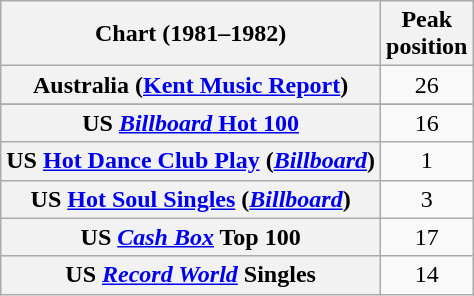<table class="wikitable sortable plainrowheaders" style="text-align:center">
<tr>
<th>Chart (1981–1982)</th>
<th>Peak<br>position</th>
</tr>
<tr>
<th scope="row">Australia (<a href='#'>Kent Music Report</a>)</th>
<td>26</td>
</tr>
<tr>
</tr>
<tr>
</tr>
<tr>
</tr>
<tr>
</tr>
<tr>
</tr>
<tr>
<th scope="row">US <a href='#'><em>Billboard</em> Hot 100</a></th>
<td>16</td>
</tr>
<tr>
<th scope="row">US <a href='#'>Hot Dance Club Play</a> (<em><a href='#'>Billboard</a></em>)</th>
<td>1</td>
</tr>
<tr>
<th scope="row">US <a href='#'>Hot Soul Singles</a> (<em><a href='#'>Billboard</a></em>)</th>
<td>3</td>
</tr>
<tr>
<th scope="row">US <em><a href='#'>Cash Box</a></em> Top 100</th>
<td>17</td>
</tr>
<tr>
<th scope="row">US <em><a href='#'>Record World</a></em> Singles</th>
<td>14</td>
</tr>
</table>
